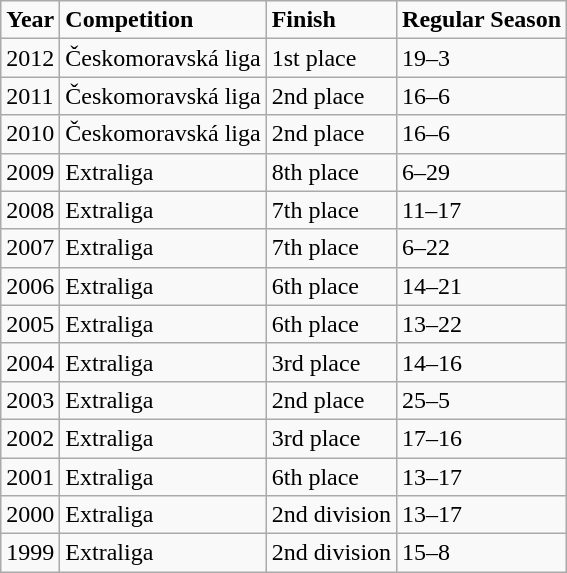<table class="wikitable">
<tr>
<td><strong>Year</strong></td>
<td><strong>Competition</strong></td>
<td><strong>Finish</strong></td>
<td><strong>Regular Season</strong></td>
</tr>
<tr>
<td>2012</td>
<td>Českomoravská liga</td>
<td>1st place</td>
<td>19–3</td>
</tr>
<tr>
<td>2011</td>
<td>Českomoravská liga</td>
<td>2nd place</td>
<td>16–6</td>
</tr>
<tr>
<td>2010</td>
<td>Českomoravská liga</td>
<td>2nd place</td>
<td>16–6</td>
</tr>
<tr>
<td>2009</td>
<td>Extraliga</td>
<td>8th place</td>
<td>6–29</td>
</tr>
<tr>
<td>2008</td>
<td>Extraliga</td>
<td>7th place</td>
<td>11–17</td>
</tr>
<tr>
<td>2007</td>
<td>Extraliga</td>
<td>7th place</td>
<td>6–22</td>
</tr>
<tr>
<td>2006</td>
<td>Extraliga</td>
<td>6th place</td>
<td>14–21</td>
</tr>
<tr>
<td>2005</td>
<td>Extraliga</td>
<td>6th place</td>
<td>13–22</td>
</tr>
<tr>
<td>2004</td>
<td>Extraliga</td>
<td>3rd place</td>
<td>14–16</td>
</tr>
<tr>
<td>2003</td>
<td>Extraliga</td>
<td>2nd place</td>
<td>25–5</td>
</tr>
<tr>
<td>2002</td>
<td>Extraliga</td>
<td>3rd place</td>
<td>17–16</td>
</tr>
<tr>
<td>2001</td>
<td>Extraliga</td>
<td>6th place</td>
<td>13–17</td>
</tr>
<tr>
<td>2000</td>
<td>Extraliga</td>
<td>2nd division</td>
<td>13–17</td>
</tr>
<tr>
<td>1999</td>
<td>Extraliga</td>
<td>2nd division</td>
<td>15–8</td>
</tr>
</table>
